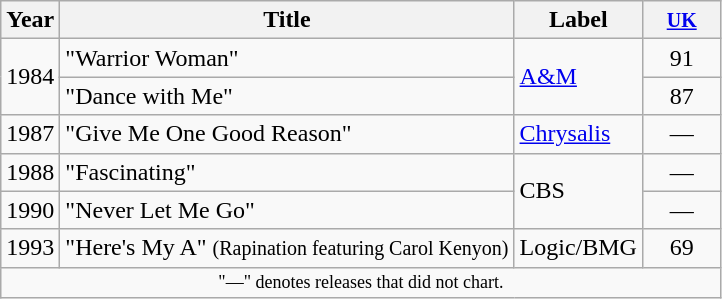<table class="wikitable">
<tr>
<th>Year</th>
<th>Title</th>
<th>Label</th>
<th style="width:45px;"><small><a href='#'>UK</a></small><br></th>
</tr>
<tr>
<td rowspan="2">1984</td>
<td>"Warrior Woman"</td>
<td rowspan="2"><a href='#'>A&M</a></td>
<td align=center>91</td>
</tr>
<tr>
<td>"Dance with Me"</td>
<td align=center>87</td>
</tr>
<tr>
<td>1987</td>
<td>"Give Me One Good Reason"</td>
<td><a href='#'>Chrysalis</a></td>
<td align=center>—</td>
</tr>
<tr>
<td>1988</td>
<td>"Fascinating"</td>
<td rowspan="2">CBS</td>
<td align=center>—</td>
</tr>
<tr>
<td>1990</td>
<td>"Never Let Me Go"</td>
<td align=center>—</td>
</tr>
<tr>
<td>1993</td>
<td>"Here's My A" <small>(Rapination featuring Carol Kenyon)</small></td>
<td>Logic/BMG</td>
<td align=center>69</td>
</tr>
<tr>
<td colspan="4" style="text-align:center; font-size:9pt;">"—" denotes releases that did not chart.</td>
</tr>
</table>
